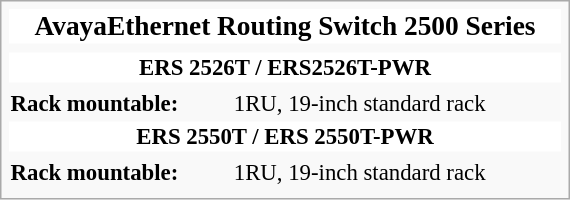<table class="infobox" style="width: 25em; font-size: 95%;">
<tr ! colspan="2" bgcolor="#ffffff">
<td align="center" colspan="2" style="font-size: larger;"><strong>AvayaEthernet Routing Switch 2500 Series</strong></td>
</tr>
<tr>
<td align="center" colspan="2"></td>
</tr>
<tr>
<th colspan="2" bgcolor="#ffffff"><strong>ERS 2526T / ERS2526T-PWR</strong></th>
</tr>
<tr style="vertical-align: top;">
</tr>
<tr>
<td><strong>Rack mountable:</strong></td>
<td>1RU, 19-inch standard rack</td>
</tr>
<tr>
<th colspan="2" bgcolor="#ffffff"><strong>ERS 2550T / ERS 2550T-PWR</strong></th>
</tr>
<tr style="vertical-align: top;">
</tr>
<tr>
<td><strong>Rack mountable:</strong></td>
<td>1RU, 19-inch standard rack</td>
</tr>
<tr>
</tr>
</table>
